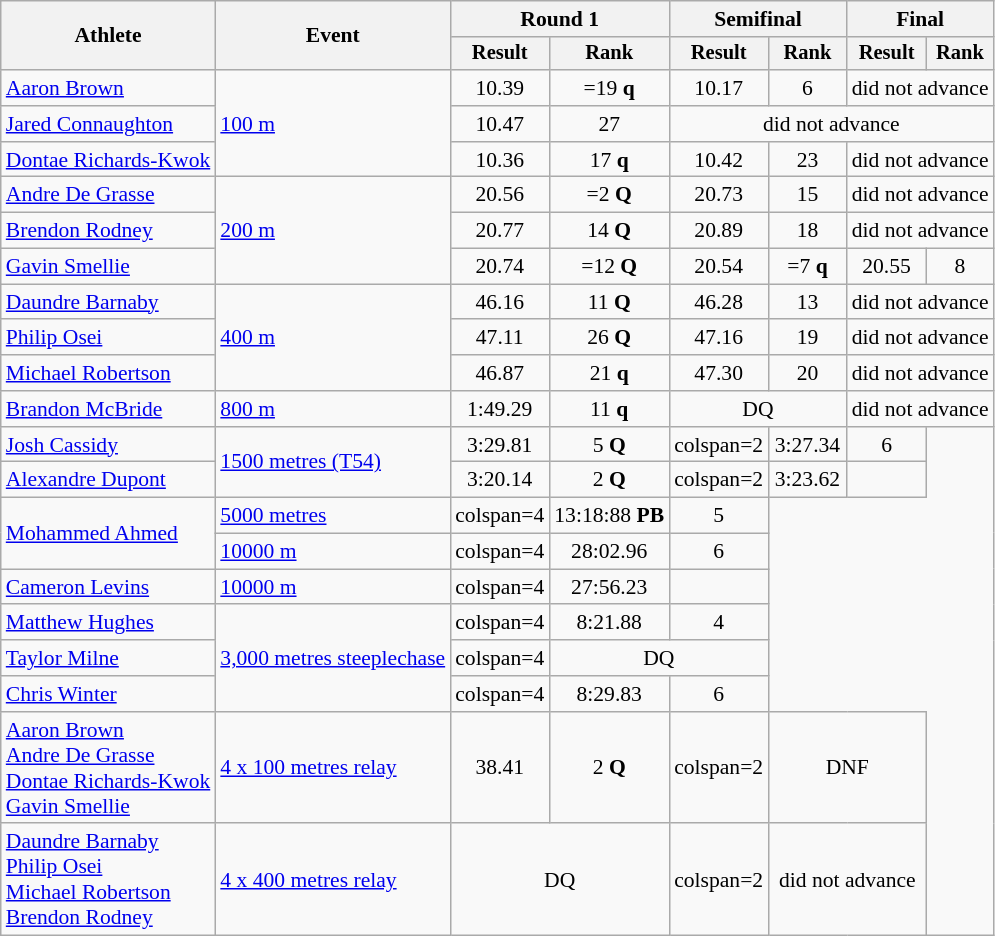<table class=wikitable style="font-size:90%">
<tr>
<th rowspan="2">Athlete</th>
<th rowspan="2">Event</th>
<th colspan="2">Round 1</th>
<th colspan="2">Semifinal</th>
<th colspan="2">Final</th>
</tr>
<tr style="font-size:95%">
<th>Result</th>
<th>Rank</th>
<th>Result</th>
<th>Rank</th>
<th>Result</th>
<th>Rank</th>
</tr>
<tr align=center>
<td align=left><a href='#'>Aaron Brown</a></td>
<td align=left rowspan="3"><a href='#'>100 m</a></td>
<td>10.39</td>
<td>=19 <strong>q</strong></td>
<td>10.17</td>
<td>6</td>
<td colspan="2">did not advance</td>
</tr>
<tr align=center>
<td align=left><a href='#'>Jared Connaughton</a></td>
<td>10.47</td>
<td>27</td>
<td colspan="4">did not advance</td>
</tr>
<tr align=center>
<td align=left><a href='#'>Dontae Richards-Kwok</a></td>
<td>10.36</td>
<td>17 <strong>q</strong></td>
<td>10.42</td>
<td>23</td>
<td colspan="2">did not advance</td>
</tr>
<tr align=center>
<td align=left><a href='#'>Andre De Grasse</a></td>
<td align=left rowspan="3"><a href='#'>200 m</a></td>
<td>20.56</td>
<td>=2 <strong>Q</strong></td>
<td>20.73</td>
<td>15</td>
<td colspan="2">did not advance</td>
</tr>
<tr align=center>
<td align=left><a href='#'>Brendon Rodney</a></td>
<td>20.77</td>
<td>14 <strong>Q</strong></td>
<td>20.89</td>
<td>18</td>
<td colspan="2">did not advance</td>
</tr>
<tr align=center>
<td align=left><a href='#'>Gavin Smellie</a></td>
<td>20.74</td>
<td>=12 <strong>Q</strong></td>
<td>20.54</td>
<td>=7 <strong>q</strong></td>
<td>20.55</td>
<td>8</td>
</tr>
<tr align=center>
<td align=left><a href='#'>Daundre Barnaby</a></td>
<td align=left rowspan="3"><a href='#'>400 m</a></td>
<td>46.16</td>
<td>11 <strong>Q</strong></td>
<td>46.28</td>
<td>13</td>
<td colspan="2">did not advance</td>
</tr>
<tr align=center>
<td align=left><a href='#'>Philip Osei</a></td>
<td>47.11</td>
<td>26 <strong>Q</strong></td>
<td>47.16</td>
<td>19</td>
<td colspan="2">did not advance</td>
</tr>
<tr align=center>
<td align=left><a href='#'>Michael Robertson</a></td>
<td>46.87</td>
<td>21 <strong>q</strong></td>
<td>47.30</td>
<td>20</td>
<td colspan="2">did not advance</td>
</tr>
<tr align=center>
<td align=left><a href='#'>Brandon McBride</a></td>
<td align=left><a href='#'>800 m</a></td>
<td>1:49.29</td>
<td>11 <strong>q</strong></td>
<td colspan="2">DQ</td>
<td colspan="2">did not advance</td>
</tr>
<tr align=center>
<td align=left><a href='#'>Josh Cassidy</a></td>
<td align=left rowspan="2"><a href='#'>1500 metres (T54)</a></td>
<td>3:29.81</td>
<td>5 <strong>Q</strong></td>
<td>colspan=2 </td>
<td>3:27.34</td>
<td>6</td>
</tr>
<tr align=center>
<td align=left><a href='#'>Alexandre Dupont</a></td>
<td>3:20.14</td>
<td>2 <strong>Q</strong></td>
<td>colspan=2 </td>
<td>3:23.62</td>
<td></td>
</tr>
<tr align=center>
<td align=left rowspan="2"><a href='#'>Mohammed Ahmed</a></td>
<td align=left><a href='#'>5000 metres</a></td>
<td>colspan=4 </td>
<td>13:18:88 <strong>PB</strong></td>
<td>5</td>
</tr>
<tr align=center>
<td align=left><a href='#'>10000 m</a></td>
<td>colspan=4 </td>
<td>28:02.96</td>
<td>6</td>
</tr>
<tr align=center>
<td align=left><a href='#'>Cameron Levins</a></td>
<td align=left><a href='#'>10000 m</a></td>
<td>colspan=4 </td>
<td>27:56.23</td>
<td></td>
</tr>
<tr align=center>
<td align=left><a href='#'>Matthew Hughes</a></td>
<td align=left rowspan="3"><a href='#'>3,000 metres steeplechase</a></td>
<td>colspan=4 </td>
<td>8:21.88</td>
<td>4</td>
</tr>
<tr align=center>
<td align=left><a href='#'>Taylor Milne</a></td>
<td>colspan=4 </td>
<td colspan="2">DQ</td>
</tr>
<tr align=center>
<td align=left><a href='#'>Chris Winter</a></td>
<td>colspan=4 </td>
<td>8:29.83</td>
<td>6</td>
</tr>
<tr align=center>
<td align=left><a href='#'>Aaron Brown</a><br><a href='#'>Andre De Grasse</a><br><a href='#'>Dontae Richards-Kwok</a><br><a href='#'>Gavin Smellie</a></td>
<td align=left><a href='#'>4 x 100 metres relay</a></td>
<td>38.41</td>
<td>2 <strong>Q</strong></td>
<td>colspan=2 </td>
<td colspan="2">DNF</td>
</tr>
<tr align=center>
<td align=left><a href='#'>Daundre Barnaby</a><br><a href='#'>Philip Osei</a><br><a href='#'>Michael Robertson</a><br><a href='#'>Brendon Rodney</a></td>
<td align=left><a href='#'>4 x 400 metres relay</a></td>
<td colspan="2">DQ</td>
<td>colspan=2 </td>
<td colspan="2">did not advance</td>
</tr>
</table>
